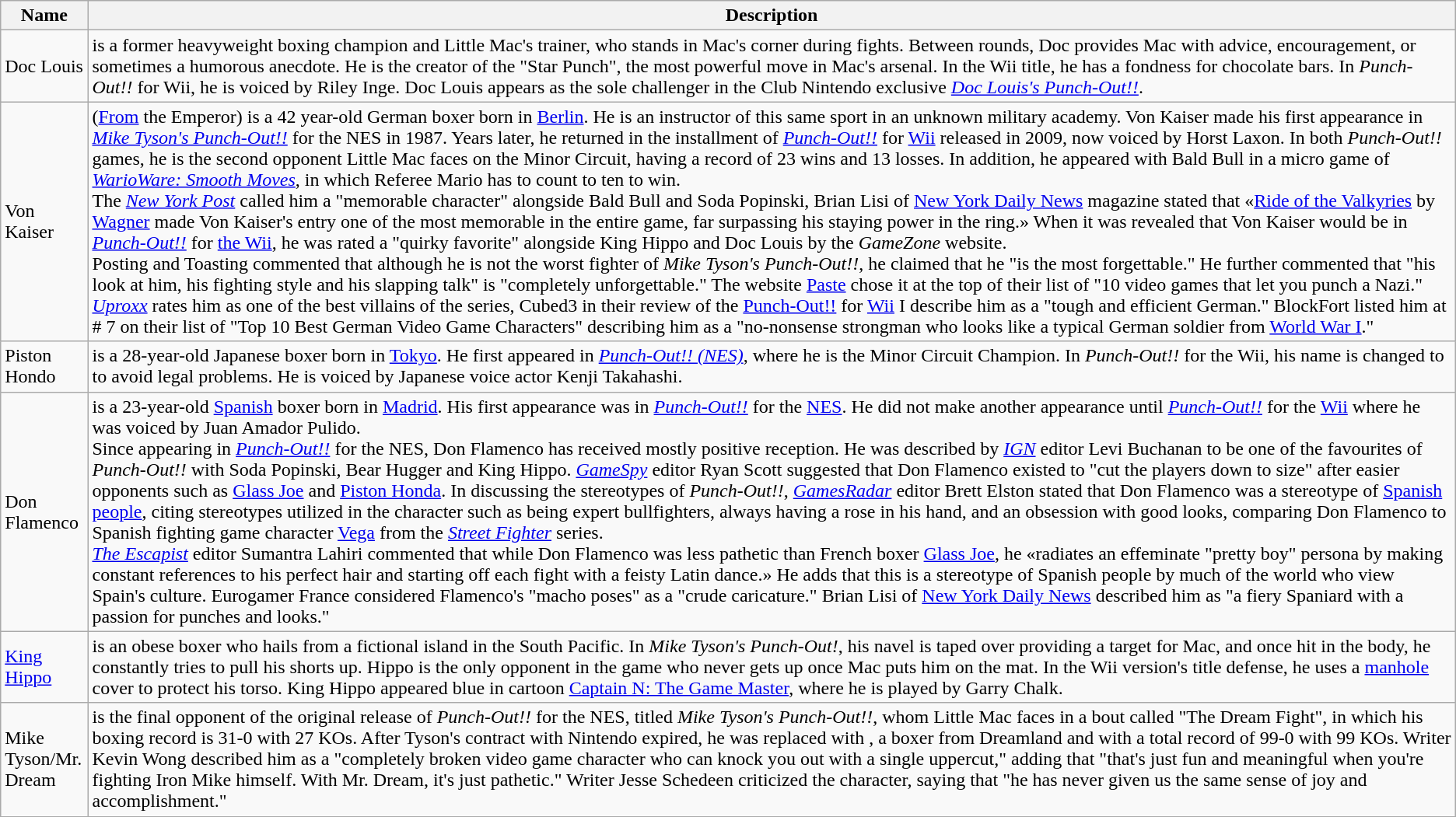<table class="wikitable sortable">
<tr>
<th scope="col" width="6%">Name</th>
<th scope="col" width="100%">Description</th>
</tr>
<tr id="Doc Louis">
<td>Doc Louis</td>
<td> is a former heavyweight boxing champion and Little Mac's trainer, who stands in Mac's corner during fights. Between rounds, Doc provides Mac with advice, encouragement, or sometimes a humorous anecdote. He is the creator of the "Star Punch", the most powerful move in Mac's arsenal. In the Wii title, he has a fondness for chocolate bars. In <em>Punch-Out!!</em> for Wii, he is voiced by Riley Inge. Doc Louis appears as the sole challenger in the Club Nintendo exclusive <em><a href='#'>Doc Louis's Punch-Out!!</a></em>.</td>
</tr>
<tr id="Von Kaiser">
<td>Von Kaiser</td>
<td> (<a href='#'>From</a> the Emperor) is a 42 year-old German boxer born in <a href='#'>Berlin</a>. He is an instructor of this same sport in an unknown military academy. Von Kaiser made his first appearance in <em><a href='#'>Mike Tyson's Punch-Out!!</a></em> for the NES in 1987. Years later, he returned in the installment of <em><a href='#'>Punch-Out!!</a></em> for <a href='#'>Wii</a> released in 2009, now voiced by Horst Laxon. In both <em>Punch-Out!!</em> games, he is the second opponent Little Mac faces on the Minor Circuit, having a record of 23 wins and 13 losses. In addition, he appeared with Bald Bull in a micro game of <em><a href='#'>WarioWare: Smooth Moves</a></em>, in which Referee Mario has to count to ten to win.<br>The <em><a href='#'>New York Post</a></em> called him a "memorable character" alongside Bald Bull and Soda Popinski, Brian Lisi of <a href='#'>New York Daily News</a> magazine stated that «<a href='#'>Ride of the Valkyries</a> by <a href='#'>Wagner</a> made Von Kaiser's entry one of the most memorable in the entire game, far surpassing his staying power in the ring.» When it was revealed that Von Kaiser would be in <em><a href='#'>Punch-Out!!</a></em> for <a href='#'>the Wii</a>, he was rated a "quirky favorite" alongside King Hippo and Doc Louis by the <em>GameZone</em> website.<br>Posting and Toasting commented that although he is not the worst fighter of <em>Mike Tyson's Punch-Out!!</em>, he claimed that he "is the most forgettable." He further commented that "his look at him, his fighting style and his slapping talk" is "completely unforgettable." The website <a href='#'>Paste</a> chose it at the top of their list of "10 video games that let you punch a Nazi." <em><a href='#'>Uproxx</a></em> rates him as one of the best villains of the series, Cubed3 in their review of the <a href='#'>Punch-Out!!</a> for <a href='#'>Wii</a> I describe him as a "tough and efficient German." BlockFort listed him at # 7 on their list of "Top 10 Best German Video Game Characters" describing him as a "no-nonsense strongman who looks like a typical German soldier from <a href='#'>World War I</a>."</td>
</tr>
<tr id="Piston Hondo">
<td>Piston Hondo</td>
<td> is a 28-year-old Japanese boxer born in <a href='#'>Tokyo</a>. He first appeared in <em><a href='#'>Punch-Out!! (NES)</a></em>, where he is the Minor Circuit Champion. In <em>Punch-Out!!</em> for the Wii, his name is changed to  to avoid legal problems. He is voiced by Japanese voice actor Kenji Takahashi.</td>
</tr>
<tr id="Don Flamenco">
<td>Don Flamenco</td>
<td> is a 23-year-old <a href='#'>Spanish</a> boxer born in <a href='#'>Madrid</a>. His first appearance was in <em><a href='#'>Punch-Out!!</a></em> for the <a href='#'>NES</a>. He did not make another appearance until <em><a href='#'>Punch-Out!!</a></em> for the <a href='#'>Wii</a> where he was voiced by Juan Amador Pulido.<br>Since appearing in <em><a href='#'>Punch-Out!!</a></em> for the NES, Don Flamenco has received mostly positive reception. He was described by <em><a href='#'>IGN</a></em> editor Levi Buchanan to be one of the favourites of <em>Punch-Out!!</em> with Soda Popinski, Bear Hugger and King Hippo. <em><a href='#'>GameSpy</a></em> editor Ryan Scott suggested that Don Flamenco existed to "cut the players down to size" after easier opponents such as <a href='#'>Glass Joe</a> and <a href='#'>Piston Honda</a>. In discussing the stereotypes of <em>Punch-Out!!</em>, <em><a href='#'>GamesRadar</a></em> editor Brett Elston stated that Don Flamenco was a stereotype of <a href='#'>Spanish people</a>, citing stereotypes utilized in the character such as being expert bullfighters, always having a rose in his hand, and an obsession with good looks, comparing Don Flamenco to Spanish fighting game character <a href='#'>Vega</a> from the <em><a href='#'>Street Fighter</a></em> series.<br><em><a href='#'>The Escapist</a></em> editor Sumantra Lahiri commented that while Don Flamenco was less pathetic than French boxer <a href='#'>Glass Joe</a>, he «radiates an effeminate "pretty boy" persona by making constant references to his perfect hair and starting off each fight with a feisty Latin dance.» He adds that this is a stereotype of Spanish people by much of the world who view Spain's culture. Eurogamer France considered Flamenco's "macho poses" as a "crude caricature." Brian Lisi of <a href='#'>New York Daily News</a> described him as "a fiery Spaniard with a passion for punches and looks."</td>
</tr>
<tr id="King Hippo">
<td><a href='#'>King Hippo</a></td>
<td> is an obese boxer who hails from a fictional island in the South Pacific. In <em>Mike Tyson's Punch-Out!</em>, his navel is taped over providing a target for Mac, and once hit in the body, he constantly tries to pull his shorts up. Hippo is the only opponent in the game who never gets up once Mac puts him on the mat. In the Wii version's title defense, he uses a <a href='#'>manhole</a> cover to protect his torso. King Hippo appeared blue in cartoon <a href='#'>Captain N: The Game Master</a>, where he is played by Garry Chalk.</td>
</tr>
<tr id="Mike Tyson/Mr. Dream">
<td>Mike Tyson/Mr. Dream</td>
<td> is the final opponent of the original release of <em>Punch-Out!!</em> for the NES, titled <em>Mike Tyson's Punch-Out!!</em>, whom Little Mac faces in a bout called "The Dream Fight", in which his boxing record is 31-0 with 27 KOs. After Tyson's contract with Nintendo expired, he was replaced with , a boxer from Dreamland and with a total record of 99-0 with 99 KOs. Writer Kevin Wong described him as a "completely broken video game character who can knock you out with a single uppercut," adding that "that's just fun and meaningful when you're fighting Iron Mike himself. With Mr. Dream, it's just pathetic." Writer Jesse Schedeen criticized the character, saying that "he has never given us the same sense of joy and accomplishment."</td>
</tr>
</table>
